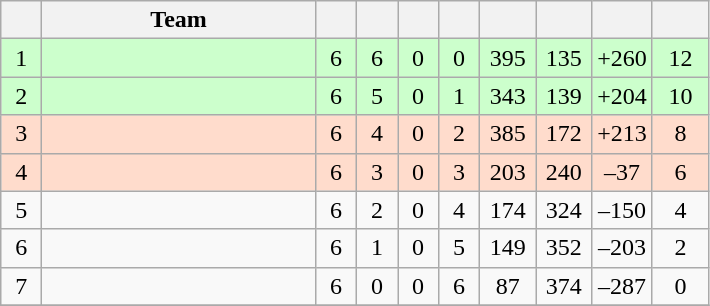<table class=wikitable style=text-align:center>
<tr>
<th width=20 abbr=Position></th>
<th width=175>Team</th>
<th width=20 abbr=Played></th>
<th width=20 abbr=Won></th>
<th width=20 abbr=Drawn></th>
<th width=20 abbr=Lost></th>
<th width=30 abbr=Goal for></th>
<th width=30 abbr=Goal against></th>
<th width=30 abbr=Goal difference></th>
<th width=30 abbr=Points></th>
</tr>
<tr bgcolor=#CCFFCC>
<td>1</td>
<td align=left></td>
<td>6</td>
<td>6</td>
<td>0</td>
<td>0</td>
<td>395</td>
<td>135</td>
<td>+260</td>
<td>12</td>
</tr>
<tr bgcolor=#CCFFCC>
<td>2</td>
<td align=left></td>
<td>6</td>
<td>5</td>
<td>0</td>
<td>1</td>
<td>343</td>
<td>139</td>
<td>+204</td>
<td>10</td>
</tr>
<tr bgcolor=#FFDCCC>
<td>3</td>
<td align=left></td>
<td>6</td>
<td>4</td>
<td>0</td>
<td>2</td>
<td>385</td>
<td>172</td>
<td>+213</td>
<td>8</td>
</tr>
<tr bgcolor=#FFDCCC>
<td>4</td>
<td align=left></td>
<td>6</td>
<td>3</td>
<td>0</td>
<td>3</td>
<td>203</td>
<td>240</td>
<td>–37</td>
<td>6</td>
</tr>
<tr>
<td>5</td>
<td align=left></td>
<td>6</td>
<td>2</td>
<td>0</td>
<td>4</td>
<td>174</td>
<td>324</td>
<td>–150</td>
<td>4</td>
</tr>
<tr>
<td>6</td>
<td align=left></td>
<td>6</td>
<td>1</td>
<td>0</td>
<td>5</td>
<td>149</td>
<td>352</td>
<td>–203</td>
<td>2</td>
</tr>
<tr>
<td>7</td>
<td align=left></td>
<td>6</td>
<td>0</td>
<td>0</td>
<td>6</td>
<td>87</td>
<td>374</td>
<td>–287</td>
<td>0</td>
</tr>
<tr>
</tr>
</table>
